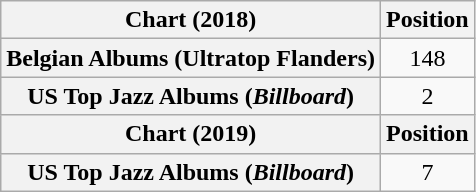<table class="wikitable plainrowheaders" style="text-align:center">
<tr>
<th scope="col">Chart (2018)</th>
<th scope="col">Position</th>
</tr>
<tr>
<th scope="row">Belgian Albums (Ultratop Flanders)</th>
<td>148</td>
</tr>
<tr>
<th scope="row">US Top Jazz Albums (<em>Billboard</em>)</th>
<td>2</td>
</tr>
<tr>
<th scope="col">Chart (2019)</th>
<th scope="col">Position</th>
</tr>
<tr>
<th scope="row">US Top Jazz Albums (<em>Billboard</em>)</th>
<td>7</td>
</tr>
</table>
